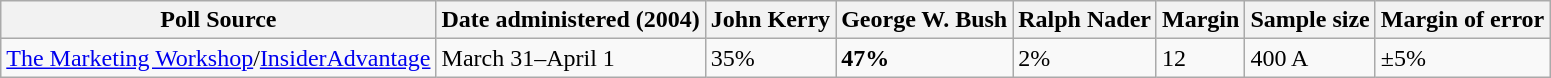<table class="wikitable">
<tr>
<th>Poll Source</th>
<th>Date administered (2004)</th>
<th>John Kerry</th>
<th>George W. Bush</th>
<th>Ralph Nader</th>
<th>Margin</th>
<th>Sample size</th>
<th>Margin of error</th>
</tr>
<tr>
<td><a href='#'>The Marketing Workshop</a>/<a href='#'>InsiderAdvantage</a></td>
<td>March 31–April 1</td>
<td>35%</td>
<td><strong>47%</strong></td>
<td>2%</td>
<td>12</td>
<td>400 A</td>
<td>±5%</td>
</tr>
</table>
